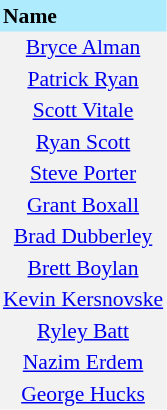<table border=0 cellpadding=2 cellspacing=0  |- bgcolor=#F2F2F2 style="text-align:center; font-size:90%;">
<tr bgcolor=#ADEBFD>
<th align=left>Name</th>
</tr>
<tr>
<td><a href='#'>Bryce Alman</a></td>
</tr>
<tr>
<td><a href='#'>Patrick Ryan</a></td>
</tr>
<tr>
<td><a href='#'>Scott Vitale</a></td>
</tr>
<tr>
<td><a href='#'>Ryan Scott</a></td>
</tr>
<tr>
<td><a href='#'>Steve Porter</a></td>
</tr>
<tr>
<td><a href='#'>Grant Boxall</a></td>
</tr>
<tr>
<td><a href='#'>Brad Dubberley</a></td>
</tr>
<tr>
<td><a href='#'>Brett Boylan</a></td>
</tr>
<tr>
<td><a href='#'>Kevin Kersnovske</a></td>
</tr>
<tr>
<td><a href='#'>Ryley Batt</a></td>
</tr>
<tr>
<td><a href='#'>Nazim Erdem</a></td>
</tr>
<tr>
<td><a href='#'>George Hucks</a></td>
</tr>
</table>
